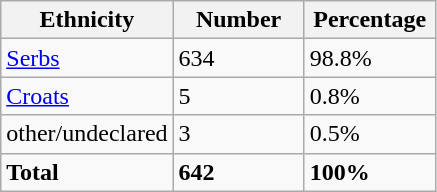<table class="wikitable">
<tr>
<th width="100px">Ethnicity</th>
<th width="80px">Number</th>
<th width="80px">Percentage</th>
</tr>
<tr>
<td><a href='#'>Serbs</a></td>
<td>634</td>
<td>98.8%</td>
</tr>
<tr>
<td><a href='#'>Croats</a></td>
<td>5</td>
<td>0.8%</td>
</tr>
<tr>
<td>other/undeclared</td>
<td>3</td>
<td>0.5%</td>
</tr>
<tr>
<td><strong>Total</strong></td>
<td><strong>642</strong></td>
<td><strong>100%</strong></td>
</tr>
</table>
